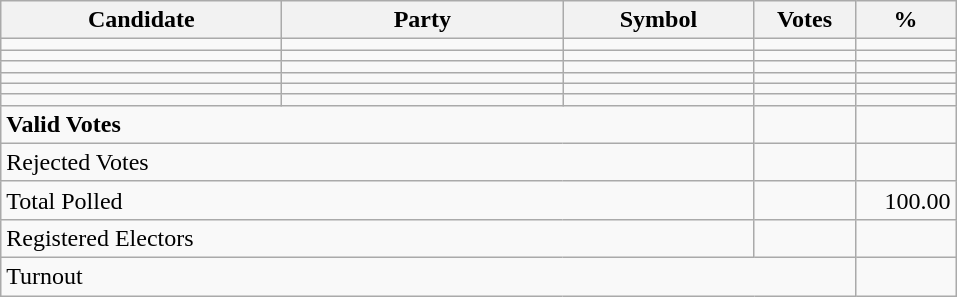<table class="wikitable" border="1" style="text-align:right;">
<tr>
<th align=left width="180">Candidate</th>
<th align=left width="180">Party</th>
<th align=left width="120">Symbol</th>
<th align=left width="60">Votes</th>
<th align=left width="60">%</th>
</tr>
<tr>
<td align=left></td>
<td align=left></td>
<td align=left></td>
<td></td>
<td></td>
</tr>
<tr>
<td align=left></td>
<td align=left></td>
<td align=left></td>
<td></td>
<td></td>
</tr>
<tr>
<td align=left></td>
<td align=left></td>
<td align=left></td>
<td></td>
<td></td>
</tr>
<tr>
<td align=left></td>
<td align=left></td>
<td align=left></td>
<td></td>
<td></td>
</tr>
<tr>
<td align=left></td>
<td align=left></td>
<td align=left></td>
<td></td>
<td></td>
</tr>
<tr>
<td align=left></td>
<td align=left></td>
<td align=left></td>
<td></td>
<td></td>
</tr>
<tr>
<td align=left colspan=3><strong>Valid Votes</strong></td>
<td><strong> </strong></td>
<td><strong> </strong></td>
</tr>
<tr>
<td align=left colspan=3>Rejected Votes</td>
<td></td>
<td></td>
</tr>
<tr>
<td align=left colspan=3>Total Polled</td>
<td></td>
<td>100.00</td>
</tr>
<tr>
<td align=left colspan=3>Registered Electors</td>
<td></td>
<td></td>
</tr>
<tr>
<td align=left colspan=4>Turnout</td>
<td></td>
</tr>
</table>
